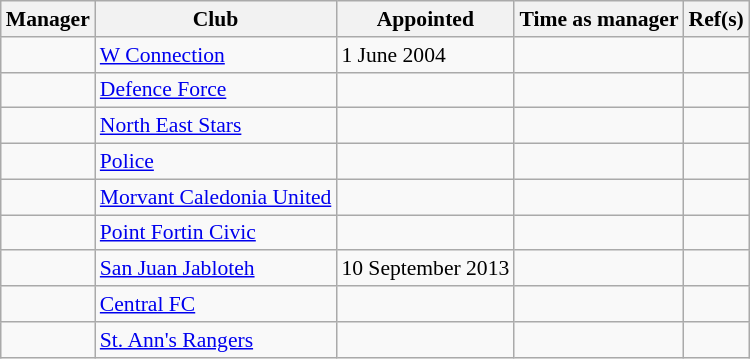<table class="wikitable sortable" style="font-size:90%;">
<tr>
<th>Manager</th>
<th>Club</th>
<th>Appointed</th>
<th>Time as manager</th>
<th class="unsortable">Ref(s)</th>
</tr>
<tr>
<td> </td>
<td><a href='#'>W Connection</a></td>
<td>1 June 2004</td>
<td></td>
<td></td>
</tr>
<tr>
<td> </td>
<td><a href='#'>Defence Force</a></td>
<td></td>
<td></td>
<td></td>
</tr>
<tr>
<td> </td>
<td><a href='#'>North East Stars</a></td>
<td></td>
<td></td>
<td></td>
</tr>
<tr>
<td> </td>
<td><a href='#'>Police</a></td>
<td></td>
<td></td>
<td></td>
</tr>
<tr>
<td> </td>
<td><a href='#'>Morvant Caledonia United</a></td>
<td></td>
<td></td>
<td></td>
</tr>
<tr>
<td> </td>
<td><a href='#'>Point Fortin Civic</a></td>
<td></td>
<td></td>
<td></td>
</tr>
<tr>
<td> </td>
<td><a href='#'>San Juan Jabloteh</a></td>
<td>10 September 2013</td>
<td></td>
<td></td>
</tr>
<tr>
<td> </td>
<td><a href='#'>Central FC</a></td>
<td></td>
<td></td>
<td></td>
</tr>
<tr>
<td> </td>
<td><a href='#'>St. Ann's Rangers</a></td>
<td></td>
<td></td>
<td></td>
</tr>
</table>
